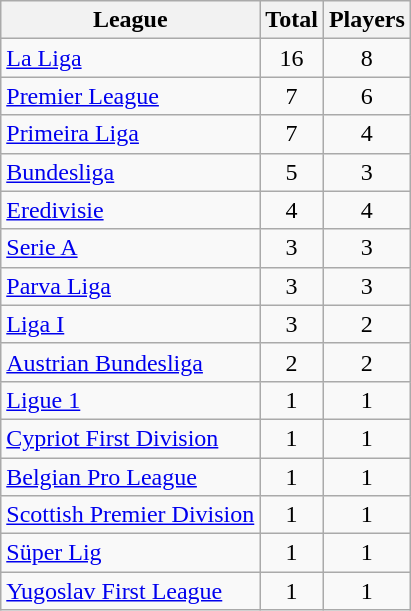<table class="sortable plainrowheaders wikitable">
<tr>
<th scope=col>League</th>
<th scope=col>Total</th>
<th scope=col>Players</th>
</tr>
<tr>
<td scope=row> <a href='#'>La Liga</a></td>
<td align=center>16</td>
<td align=center>8</td>
</tr>
<tr>
<td scope=row> <a href='#'>Premier League</a></td>
<td align=center>7</td>
<td align=center>6</td>
</tr>
<tr>
<td scope=row> <a href='#'>Primeira Liga</a></td>
<td align=center>7</td>
<td align=center>4</td>
</tr>
<tr>
<td scope=row> <a href='#'>Bundesliga</a></td>
<td align=center>5</td>
<td align=center>3</td>
</tr>
<tr>
<td scope=row> <a href='#'>Eredivisie</a></td>
<td align=center>4</td>
<td align=center>4</td>
</tr>
<tr>
<td scope=row> <a href='#'>Serie A</a></td>
<td align=center>3</td>
<td align=center>3</td>
</tr>
<tr>
<td scope=row> <a href='#'>Parva Liga</a></td>
<td align=center>3</td>
<td align=center>3</td>
</tr>
<tr>
<td scope=row> <a href='#'>Liga I</a></td>
<td align=center>3</td>
<td align=center>2</td>
</tr>
<tr>
<td scope=row> <a href='#'>Austrian Bundesliga</a></td>
<td align=center>2</td>
<td align=center>2</td>
</tr>
<tr>
<td scope=row> <a href='#'>Ligue 1</a></td>
<td align=center>1</td>
<td align=center>1</td>
</tr>
<tr>
<td scope=row> <a href='#'>Cypriot First Division</a></td>
<td align=center>1</td>
<td align=center>1</td>
</tr>
<tr>
<td scope=row> <a href='#'>Belgian Pro League</a></td>
<td align=center>1</td>
<td align=center>1</td>
</tr>
<tr>
<td scope=row> <a href='#'>Scottish Premier Division</a></td>
<td align=center>1</td>
<td align=center>1</td>
</tr>
<tr>
<td scope=row> <a href='#'>Süper Lig</a></td>
<td align=center>1</td>
<td align=center>1</td>
</tr>
<tr>
<td scope=row> <a href='#'>Yugoslav First League</a></td>
<td align=center>1</td>
<td align=center>1</td>
</tr>
</table>
